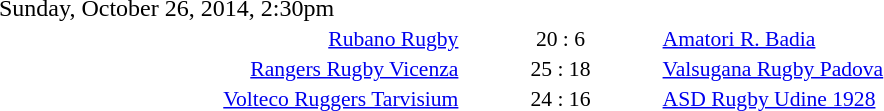<table style="width:70%;" cellspacing="1">
<tr>
<th width=35%></th>
<th width=15%></th>
<th></th>
</tr>
<tr>
<td>Sunday, October 26, 2014, 2:30pm</td>
</tr>
<tr style=font-size:90%>
<td align=right><a href='#'>Rubano Rugby</a></td>
<td align=center>20 : 6</td>
<td><a href='#'>Amatori R. Badia</a></td>
</tr>
<tr style=font-size:90%>
<td align=right><a href='#'>Rangers Rugby Vicenza</a></td>
<td align=center>25 : 18</td>
<td><a href='#'>Valsugana Rugby Padova</a></td>
</tr>
<tr style=font-size:90%>
<td align=right><a href='#'>Volteco Ruggers Tarvisium</a></td>
<td align=center>24 : 16</td>
<td><a href='#'>ASD Rugby Udine 1928</a></td>
</tr>
</table>
